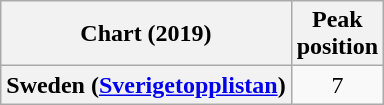<table class="wikitable plainrowheaders" style="text-align:center">
<tr>
<th scope="col">Chart (2019)</th>
<th scope="col">Peak<br> position</th>
</tr>
<tr>
<th scope="row">Sweden (<a href='#'>Sverigetopplistan</a>)</th>
<td>7</td>
</tr>
</table>
